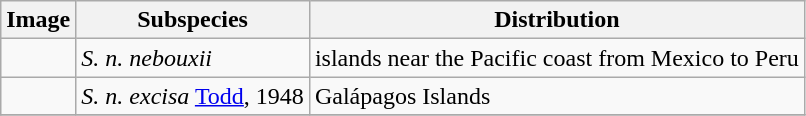<table class="wikitable">
<tr>
<th>Image</th>
<th>Subspecies</th>
<th>Distribution</th>
</tr>
<tr>
<td></td>
<td><em>S. n. nebouxii</em> </td>
<td>islands near the Pacific coast from Mexico to Peru</td>
</tr>
<tr>
<td></td>
<td><em>S. n. excisa</em> <a href='#'>Todd</a>, 1948</td>
<td>Galápagos Islands</td>
</tr>
<tr>
</tr>
</table>
